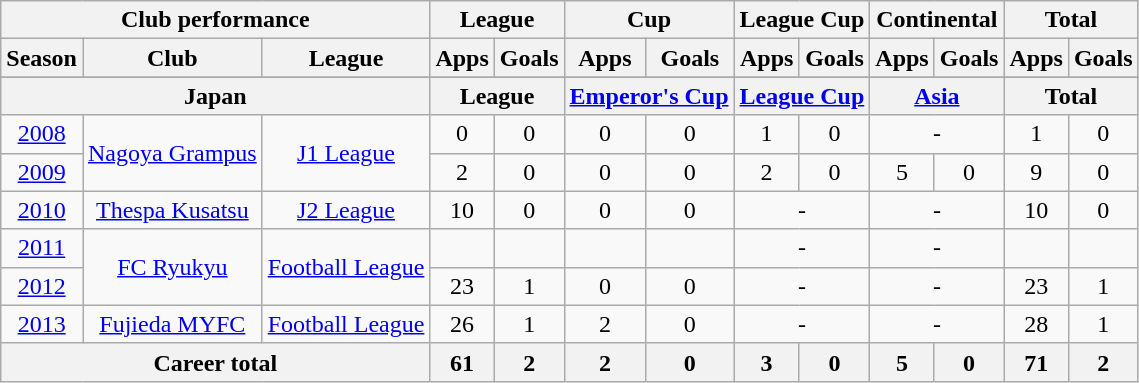<table class="wikitable" style="text-align:center">
<tr>
<th colspan=3>Club performance</th>
<th colspan=2>League</th>
<th colspan=2>Cup</th>
<th colspan=2>League Cup</th>
<th colspan=2>Continental</th>
<th colspan=2>Total</th>
</tr>
<tr>
<th>Season</th>
<th>Club</th>
<th>League</th>
<th>Apps</th>
<th>Goals</th>
<th>Apps</th>
<th>Goals</th>
<th>Apps</th>
<th>Goals</th>
<th>Apps</th>
<th>Goals</th>
<th>Apps</th>
<th>Goals</th>
</tr>
<tr>
</tr>
<tr>
<th colspan=3>Japan</th>
<th colspan=2>League</th>
<th colspan=2><a href='#'>Emperor's Cup</a></th>
<th colspan=2><a href='#'>League Cup</a></th>
<th colspan=2><a href='#'>Asia</a></th>
<th colspan=2>Total</th>
</tr>
<tr>
<td><a href='#'>2008</a></td>
<td rowspan="2"><a href='#'>Nagoya Grampus</a></td>
<td rowspan="2"><a href='#'>J1 League</a></td>
<td>0</td>
<td>0</td>
<td>0</td>
<td>0</td>
<td>1</td>
<td>0</td>
<td colspan="2">-</td>
<td>1</td>
<td>0</td>
</tr>
<tr>
<td><a href='#'>2009</a></td>
<td>2</td>
<td>0</td>
<td>0</td>
<td>0</td>
<td>2</td>
<td>0</td>
<td>5</td>
<td>0</td>
<td>9</td>
<td>0</td>
</tr>
<tr>
<td><a href='#'>2010</a></td>
<td><a href='#'>Thespa Kusatsu</a></td>
<td><a href='#'>J2 League</a></td>
<td>10</td>
<td>0</td>
<td>0</td>
<td>0</td>
<td colspan="2">-</td>
<td colspan="2">-</td>
<td>10</td>
<td>0</td>
</tr>
<tr>
<td><a href='#'>2011</a></td>
<td rowspan="2"><a href='#'>FC Ryukyu</a></td>
<td rowspan="2"><a href='#'>Football League</a></td>
<td></td>
<td></td>
<td></td>
<td></td>
<td colspan="2">-</td>
<td colspan="2">-</td>
<td></td>
<td></td>
</tr>
<tr>
<td><a href='#'>2012</a></td>
<td>23</td>
<td>1</td>
<td>0</td>
<td>0</td>
<td colspan="2">-</td>
<td colspan="2">-</td>
<td>23</td>
<td>1</td>
</tr>
<tr>
<td><a href='#'>2013</a></td>
<td rowspan="1"><a href='#'>Fujieda MYFC</a></td>
<td rowspan="1"><a href='#'>Football League</a></td>
<td>26</td>
<td>1</td>
<td>2</td>
<td>0</td>
<td colspan="2">-</td>
<td colspan="2">-</td>
<td>28</td>
<td>1</td>
</tr>
<tr>
<th colspan=3>Career total</th>
<th>61</th>
<th>2</th>
<th>2</th>
<th>0</th>
<th>3</th>
<th>0</th>
<th>5</th>
<th>0</th>
<th>71</th>
<th>2</th>
</tr>
</table>
